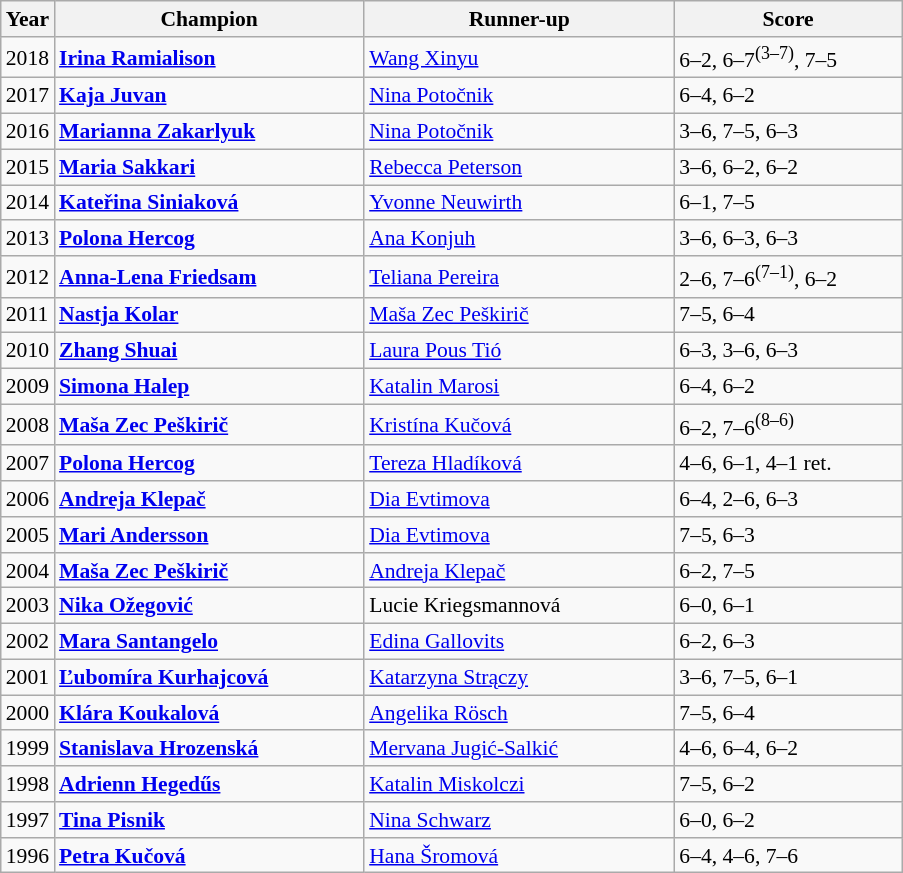<table class="wikitable" style="font-size:90%">
<tr>
<th>Year</th>
<th width="200">Champion</th>
<th width="200">Runner-up</th>
<th width="145">Score</th>
</tr>
<tr>
<td>2018</td>
<td> <strong><a href='#'>Irina Ramialison</a></strong></td>
<td> <a href='#'>Wang Xinyu</a></td>
<td>6–2, 6–7<sup>(3–7)</sup>, 7–5</td>
</tr>
<tr>
<td>2017</td>
<td> <strong><a href='#'>Kaja Juvan</a></strong></td>
<td> <a href='#'>Nina Potočnik</a></td>
<td>6–4, 6–2</td>
</tr>
<tr>
<td>2016</td>
<td> <strong><a href='#'>Marianna Zakarlyuk</a></strong></td>
<td> <a href='#'>Nina Potočnik</a></td>
<td>3–6, 7–5, 6–3</td>
</tr>
<tr>
<td>2015</td>
<td> <strong><a href='#'>Maria Sakkari</a></strong></td>
<td> <a href='#'>Rebecca Peterson</a></td>
<td>3–6, 6–2, 6–2</td>
</tr>
<tr>
<td>2014</td>
<td> <strong><a href='#'>Kateřina Siniaková</a></strong></td>
<td> <a href='#'>Yvonne Neuwirth</a></td>
<td>6–1, 7–5</td>
</tr>
<tr>
<td>2013</td>
<td> <strong><a href='#'>Polona Hercog</a></strong></td>
<td> <a href='#'>Ana Konjuh</a></td>
<td>3–6, 6–3, 6–3</td>
</tr>
<tr>
<td>2012</td>
<td> <strong><a href='#'>Anna-Lena Friedsam</a></strong></td>
<td> <a href='#'>Teliana Pereira</a></td>
<td>2–6, 7–6<sup>(7–1)</sup>, 6–2</td>
</tr>
<tr>
<td>2011</td>
<td> <strong><a href='#'>Nastja Kolar</a></strong></td>
<td> <a href='#'>Maša Zec Peškirič</a></td>
<td>7–5, 6–4</td>
</tr>
<tr>
<td>2010</td>
<td> <strong><a href='#'>Zhang Shuai</a></strong></td>
<td> <a href='#'>Laura Pous Tió</a></td>
<td>6–3, 3–6, 6–3</td>
</tr>
<tr>
<td>2009</td>
<td> <strong><a href='#'>Simona Halep</a></strong></td>
<td> <a href='#'>Katalin Marosi</a></td>
<td>6–4, 6–2</td>
</tr>
<tr>
<td>2008</td>
<td> <strong><a href='#'>Maša Zec Peškirič</a></strong></td>
<td> <a href='#'>Kristína Kučová</a></td>
<td>6–2, 7–6<sup>(8–6)</sup></td>
</tr>
<tr>
<td>2007</td>
<td> <strong><a href='#'>Polona Hercog</a></strong></td>
<td> <a href='#'>Tereza Hladíková</a></td>
<td>4–6, 6–1, 4–1 ret.</td>
</tr>
<tr>
<td>2006</td>
<td> <strong><a href='#'>Andreja Klepač</a></strong></td>
<td> <a href='#'>Dia Evtimova</a></td>
<td>6–4, 2–6, 6–3</td>
</tr>
<tr>
<td>2005</td>
<td> <strong><a href='#'>Mari Andersson</a></strong></td>
<td> <a href='#'>Dia Evtimova</a></td>
<td>7–5, 6–3</td>
</tr>
<tr>
<td>2004</td>
<td> <strong><a href='#'>Maša Zec Peškirič</a></strong></td>
<td> <a href='#'>Andreja Klepač</a></td>
<td>6–2, 7–5</td>
</tr>
<tr>
<td>2003</td>
<td> <strong><a href='#'>Nika Ožegović</a></strong></td>
<td> Lucie Kriegsmannová</td>
<td>6–0, 6–1</td>
</tr>
<tr>
<td>2002</td>
<td> <strong><a href='#'>Mara Santangelo</a></strong></td>
<td> <a href='#'>Edina Gallovits</a></td>
<td>6–2, 6–3</td>
</tr>
<tr>
<td>2001</td>
<td> <strong><a href='#'>Ľubomíra Kurhajcová</a></strong></td>
<td> <a href='#'>Katarzyna Strączy</a></td>
<td>3–6, 7–5, 6–1</td>
</tr>
<tr>
<td>2000</td>
<td> <strong><a href='#'>Klára Koukalová</a></strong></td>
<td> <a href='#'>Angelika Rösch</a></td>
<td>7–5, 6–4</td>
</tr>
<tr>
<td>1999</td>
<td> <strong><a href='#'>Stanislava Hrozenská</a></strong></td>
<td> <a href='#'>Mervana Jugić-Salkić</a></td>
<td>4–6, 6–4, 6–2</td>
</tr>
<tr>
<td>1998</td>
<td> <strong><a href='#'>Adrienn Hegedűs</a></strong></td>
<td> <a href='#'>Katalin Miskolczi</a></td>
<td>7–5, 6–2</td>
</tr>
<tr>
<td>1997</td>
<td> <strong><a href='#'>Tina Pisnik</a></strong></td>
<td> <a href='#'>Nina Schwarz</a></td>
<td>6–0, 6–2</td>
</tr>
<tr>
<td>1996</td>
<td> <strong><a href='#'>Petra Kučová</a></strong></td>
<td> <a href='#'>Hana Šromová</a></td>
<td>6–4, 4–6, 7–6</td>
</tr>
</table>
